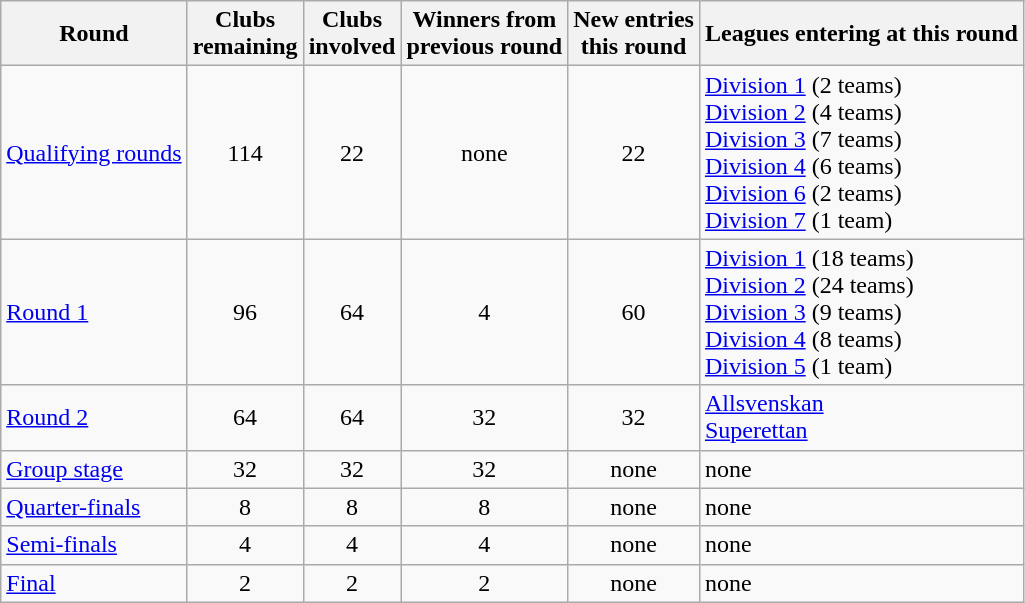<table class="wikitable">
<tr>
<th>Round</th>
<th>Clubs<br>remaining</th>
<th>Clubs<br>involved</th>
<th>Winners from<br>previous round</th>
<th>New entries<br>this round</th>
<th>Leagues entering at this round</th>
</tr>
<tr>
<td><a href='#'>Qualifying rounds</a></td>
<td style="text-align:center;">114</td>
<td style="text-align:center;">22</td>
<td style="text-align:center;">none</td>
<td style="text-align:center;">22</td>
<td><a href='#'>Division 1</a> (2 teams)<br><a href='#'>Division 2</a> (4 teams)<br><a href='#'>Division 3</a> (7 teams)<br><a href='#'>Division 4</a> (6 teams)<br><a href='#'>Division 6</a> (2 teams)<br><a href='#'>Division 7</a> (1 team)</td>
</tr>
<tr>
<td><a href='#'>Round 1</a></td>
<td style="text-align:center;">96</td>
<td style="text-align:center;">64</td>
<td style="text-align:center;">4</td>
<td style="text-align:center;">60</td>
<td><a href='#'>Division 1</a> (18 teams)<br><a href='#'>Division 2</a> (24 teams)<br><a href='#'>Division 3</a> (9 teams)<br><a href='#'>Division 4</a> (8 teams)<br><a href='#'>Division 5</a> (1 team)</td>
</tr>
<tr>
<td><a href='#'>Round 2</a></td>
<td style="text-align:center;">64</td>
<td style="text-align:center;">64</td>
<td style="text-align:center;">32</td>
<td style="text-align:center;">32</td>
<td><a href='#'>Allsvenskan</a><br><a href='#'>Superettan</a></td>
</tr>
<tr>
<td><a href='#'>Group stage</a></td>
<td style="text-align:center;">32</td>
<td style="text-align:center;">32</td>
<td style="text-align:center;">32</td>
<td style="text-align:center;">none</td>
<td>none</td>
</tr>
<tr>
<td><a href='#'>Quarter-finals</a></td>
<td style="text-align:center;">8</td>
<td style="text-align:center;">8</td>
<td style="text-align:center;">8</td>
<td style="text-align:center;">none</td>
<td>none</td>
</tr>
<tr>
<td><a href='#'>Semi-finals</a></td>
<td style="text-align:center;">4</td>
<td style="text-align:center;">4</td>
<td style="text-align:center;">4</td>
<td style="text-align:center;">none</td>
<td>none</td>
</tr>
<tr>
<td><a href='#'>Final</a></td>
<td style="text-align:center;">2</td>
<td style="text-align:center;">2</td>
<td style="text-align:center;">2</td>
<td style="text-align:center;">none</td>
<td>none</td>
</tr>
</table>
